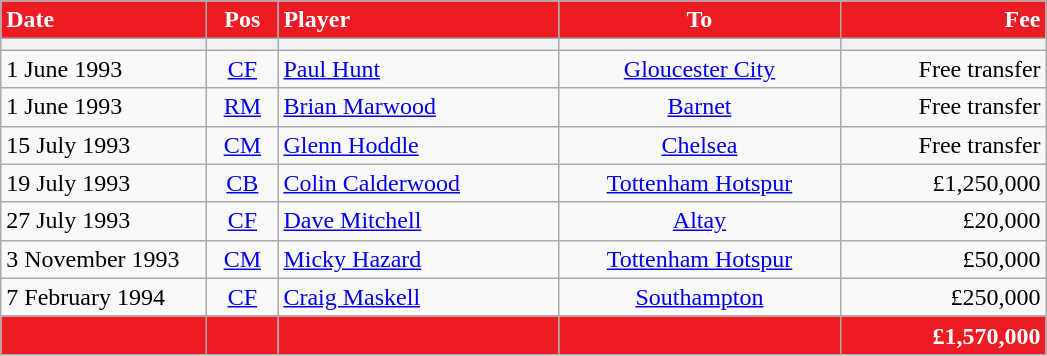<table class="wikitable">
<tr>
<th style="background:#ED1C24; color:#ffffff; text-align:left; width:130px">Date</th>
<th style="background:#ED1C24; color:#ffffff; text-align:center; width:40px">Pos</th>
<th style="background:#ED1C24; color:#ffffff; text-align:left; width:180px">Player</th>
<th style="background:#ED1C24; color:#ffffff; text-align:center; width:180px">To</th>
<th style="background:#ED1C24; color:#ffffff; text-align:right; width:130px">Fee</th>
</tr>
<tr>
<th></th>
<th></th>
<th></th>
<th></th>
<th></th>
</tr>
<tr>
<td>1 June 1993</td>
<td style="text-align:center;"><a href='#'>CF</a></td>
<td><a href='#'>Paul Hunt</a></td>
<td style="text-align:center;"><a href='#'>Gloucester City</a></td>
<td style="text-align:right;">Free transfer</td>
</tr>
<tr>
<td>1 June 1993</td>
<td style="text-align:center;"><a href='#'>RM</a></td>
<td><a href='#'>Brian Marwood</a></td>
<td style="text-align:center;"><a href='#'>Barnet</a></td>
<td style="text-align:right;">Free transfer</td>
</tr>
<tr>
<td>15 July 1993</td>
<td style="text-align:center;"><a href='#'>CM</a></td>
<td><a href='#'>Glenn Hoddle</a></td>
<td style="text-align:center;"><a href='#'>Chelsea</a></td>
<td style="text-align:right;">Free transfer</td>
</tr>
<tr>
<td>19 July 1993</td>
<td style="text-align:center;"><a href='#'>CB</a></td>
<td> <a href='#'>Colin Calderwood</a></td>
<td style="text-align:center;"><a href='#'>Tottenham Hotspur</a></td>
<td style="text-align:right;">£1,250,000</td>
</tr>
<tr>
<td>27 July 1993</td>
<td style="text-align:center;"><a href='#'>CF</a></td>
<td> <a href='#'>Dave Mitchell</a></td>
<td style="text-align:center;"> <a href='#'>Altay</a></td>
<td style="text-align:right;">£20,000</td>
</tr>
<tr>
<td>3 November 1993</td>
<td style="text-align:center;"><a href='#'>CM</a></td>
<td><a href='#'>Micky Hazard</a></td>
<td style="text-align:center;"><a href='#'>Tottenham Hotspur</a></td>
<td style="text-align:right;">£50,000</td>
</tr>
<tr>
<td>7 February 1994</td>
<td style="text-align:center;"><a href='#'>CF</a></td>
<td><a href='#'>Craig Maskell</a></td>
<td style="text-align:center;"><a href='#'>Southampton</a></td>
<td style="text-align:right;">£250,000</td>
</tr>
<tr>
<th style="background:#ED1C24;"></th>
<th style="background:#ED1C24;"></th>
<th style="background:#ED1C24;"></th>
<th style="background:#ED1C24;"></th>
<th style="background:#ED1C24; color:#ffffff; text-align:right;"><strong>£1,570,000</strong></th>
</tr>
</table>
